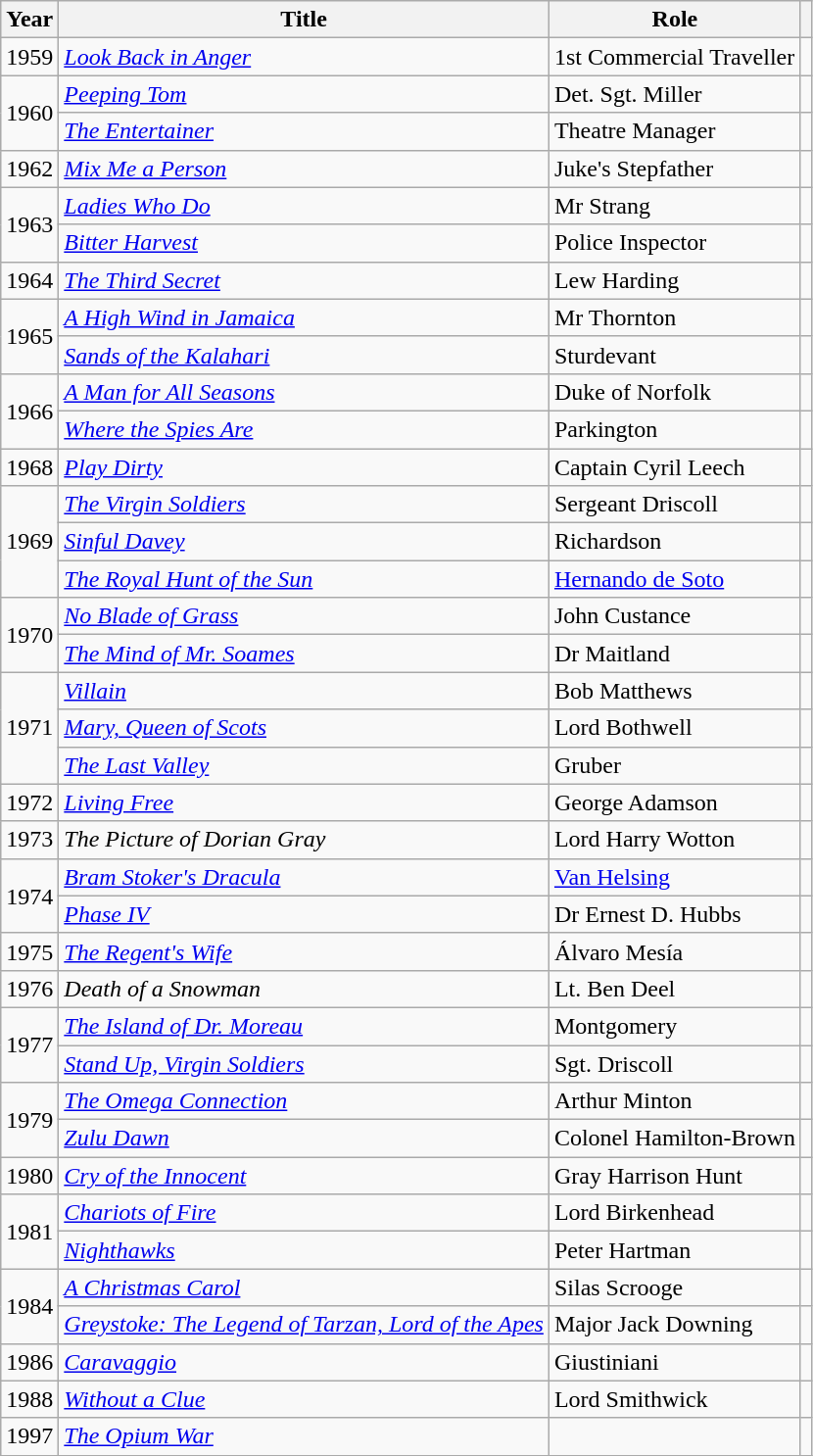<table class="wikitable sortable">
<tr>
<th>Year</th>
<th>Title</th>
<th>Role</th>
<th></th>
</tr>
<tr>
<td>1959</td>
<td><em><a href='#'>Look Back in Anger</a></em></td>
<td>1st Commercial Traveller</td>
<td></td>
</tr>
<tr>
<td rowspan="2">1960</td>
<td><em><a href='#'>Peeping Tom</a></em></td>
<td>Det. Sgt. Miller</td>
<td></td>
</tr>
<tr>
<td><em><a href='#'>The Entertainer</a></em></td>
<td>Theatre Manager</td>
<td></td>
</tr>
<tr>
<td>1962</td>
<td><em><a href='#'>Mix Me a Person</a></em></td>
<td>Juke's Stepfather</td>
<td></td>
</tr>
<tr>
<td rowspan="2">1963</td>
<td><em><a href='#'>Ladies Who Do</a></em></td>
<td>Mr Strang</td>
<td></td>
</tr>
<tr>
<td><em><a href='#'>Bitter Harvest</a></em></td>
<td>Police Inspector</td>
<td></td>
</tr>
<tr>
<td>1964</td>
<td><em><a href='#'>The Third Secret</a></em></td>
<td>Lew Harding</td>
<td></td>
</tr>
<tr>
<td rowspan="2">1965</td>
<td><em><a href='#'>A High Wind in Jamaica</a></em></td>
<td>Mr Thornton</td>
<td></td>
</tr>
<tr>
<td><em><a href='#'>Sands of the Kalahari</a></em></td>
<td>Sturdevant</td>
<td></td>
</tr>
<tr>
<td rowspan="2">1966</td>
<td><em><a href='#'>A Man for All Seasons</a></em></td>
<td>Duke of Norfolk</td>
<td></td>
</tr>
<tr>
<td><em><a href='#'>Where the Spies Are</a></em></td>
<td>Parkington</td>
<td></td>
</tr>
<tr>
<td>1968</td>
<td><em><a href='#'>Play Dirty</a></em></td>
<td>Captain Cyril Leech</td>
<td></td>
</tr>
<tr>
<td rowspan="3">1969</td>
<td><em><a href='#'>The Virgin Soldiers</a></em></td>
<td>Sergeant Driscoll</td>
<td></td>
</tr>
<tr>
<td><em><a href='#'>Sinful Davey</a></em></td>
<td>Richardson</td>
<td></td>
</tr>
<tr>
<td><em><a href='#'>The Royal Hunt of the Sun</a></em></td>
<td><a href='#'>Hernando de Soto</a></td>
<td></td>
</tr>
<tr>
<td rowspan="2">1970</td>
<td><em><a href='#'>No Blade of Grass</a></em></td>
<td>John Custance</td>
<td></td>
</tr>
<tr>
<td><em><a href='#'>The Mind of Mr. Soames</a></em></td>
<td>Dr Maitland</td>
<td></td>
</tr>
<tr>
<td rowspan="3">1971</td>
<td><em><a href='#'>Villain</a></em></td>
<td>Bob Matthews</td>
<td></td>
</tr>
<tr>
<td><em><a href='#'>Mary, Queen of Scots</a></em></td>
<td>Lord Bothwell</td>
<td></td>
</tr>
<tr>
<td><em><a href='#'>The Last Valley</a></em></td>
<td>Gruber</td>
<td></td>
</tr>
<tr>
<td>1972</td>
<td><em><a href='#'>Living Free</a></em></td>
<td>George Adamson</td>
<td></td>
</tr>
<tr>
<td>1973</td>
<td><em>The Picture of Dorian Gray</em></td>
<td>Lord Harry Wotton</td>
<td></td>
</tr>
<tr>
<td rowspan="2">1974</td>
<td><em><a href='#'>Bram Stoker's Dracula</a></em></td>
<td><a href='#'>Van Helsing</a></td>
<td></td>
</tr>
<tr>
<td><em><a href='#'>Phase IV</a></em></td>
<td>Dr Ernest D. Hubbs</td>
<td></td>
</tr>
<tr>
<td>1975</td>
<td><em><a href='#'>The Regent's Wife</a></em></td>
<td>Álvaro Mesía</td>
<td></td>
</tr>
<tr>
<td>1976</td>
<td><em>Death of a Snowman</em></td>
<td>Lt. Ben Deel</td>
<td></td>
</tr>
<tr>
<td rowspan="2">1977</td>
<td><em><a href='#'>The Island of Dr. Moreau</a></em></td>
<td>Montgomery</td>
<td></td>
</tr>
<tr>
<td><em><a href='#'>Stand Up, Virgin Soldiers</a></em></td>
<td>Sgt. Driscoll</td>
<td></td>
</tr>
<tr>
<td rowspan="2">1979</td>
<td><em><a href='#'>The Omega Connection</a></em></td>
<td>Arthur Minton</td>
<td></td>
</tr>
<tr>
<td><em><a href='#'>Zulu Dawn</a></em></td>
<td>Colonel Hamilton-Brown</td>
<td></td>
</tr>
<tr>
<td>1980</td>
<td><em><a href='#'>Cry of the Innocent</a></em></td>
<td>Gray Harrison Hunt</td>
<td></td>
</tr>
<tr>
<td rowspan="2">1981</td>
<td><em><a href='#'>Chariots of Fire</a></em></td>
<td>Lord Birkenhead</td>
<td></td>
</tr>
<tr>
<td><em><a href='#'>Nighthawks</a></em></td>
<td>Peter Hartman</td>
<td></td>
</tr>
<tr>
<td rowspan="2">1984</td>
<td><em><a href='#'>A Christmas Carol</a></em></td>
<td>Silas Scrooge</td>
<td></td>
</tr>
<tr>
<td><em><a href='#'>Greystoke: The Legend of Tarzan, Lord of the Apes</a></em></td>
<td>Major Jack Downing</td>
<td></td>
</tr>
<tr>
<td>1986</td>
<td><em><a href='#'>Caravaggio</a></em></td>
<td>Giustiniani</td>
<td></td>
</tr>
<tr>
<td>1988</td>
<td><em><a href='#'>Without a Clue</a></em></td>
<td>Lord Smithwick</td>
<td></td>
</tr>
<tr>
<td>1997</td>
<td><em><a href='#'>The Opium War</a></em></td>
<td></td>
<td></td>
</tr>
<tr>
</tr>
</table>
